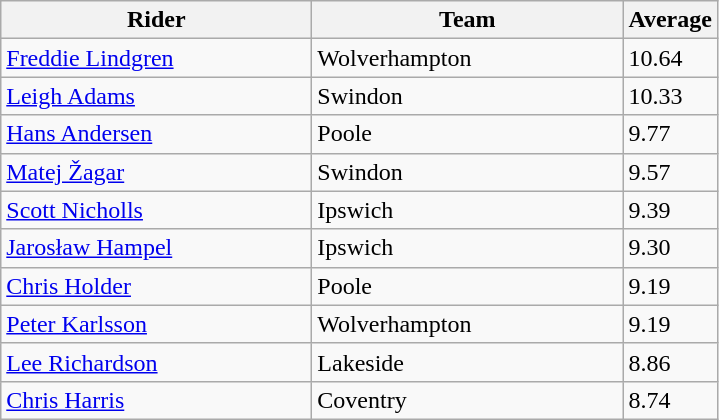<table class="wikitable" style="font-size: 100%">
<tr>
<th width=200>Rider</th>
<th width=200>Team</th>
<th width=40>Average</th>
</tr>
<tr>
<td align="left"> <a href='#'>Freddie Lindgren</a></td>
<td>Wolverhampton</td>
<td>10.64</td>
</tr>
<tr>
<td align="left"> <a href='#'>Leigh Adams</a></td>
<td>Swindon</td>
<td>10.33</td>
</tr>
<tr>
<td align="left"> <a href='#'>Hans Andersen</a></td>
<td>Poole</td>
<td>9.77</td>
</tr>
<tr>
<td align="left"> <a href='#'>Matej Žagar</a></td>
<td>Swindon</td>
<td>9.57</td>
</tr>
<tr>
<td align="left"> <a href='#'>Scott Nicholls</a></td>
<td>Ipswich</td>
<td>9.39</td>
</tr>
<tr>
<td align="left"> <a href='#'>Jarosław Hampel</a></td>
<td>Ipswich</td>
<td>9.30</td>
</tr>
<tr>
<td align="left"> <a href='#'>Chris Holder</a></td>
<td>Poole</td>
<td>9.19</td>
</tr>
<tr>
<td align="left"> <a href='#'>Peter Karlsson</a></td>
<td>Wolverhampton</td>
<td>9.19</td>
</tr>
<tr>
<td align="left"> <a href='#'>Lee Richardson</a></td>
<td>Lakeside</td>
<td>8.86</td>
</tr>
<tr>
<td align="left"> <a href='#'>Chris Harris</a></td>
<td>Coventry</td>
<td>8.74</td>
</tr>
</table>
